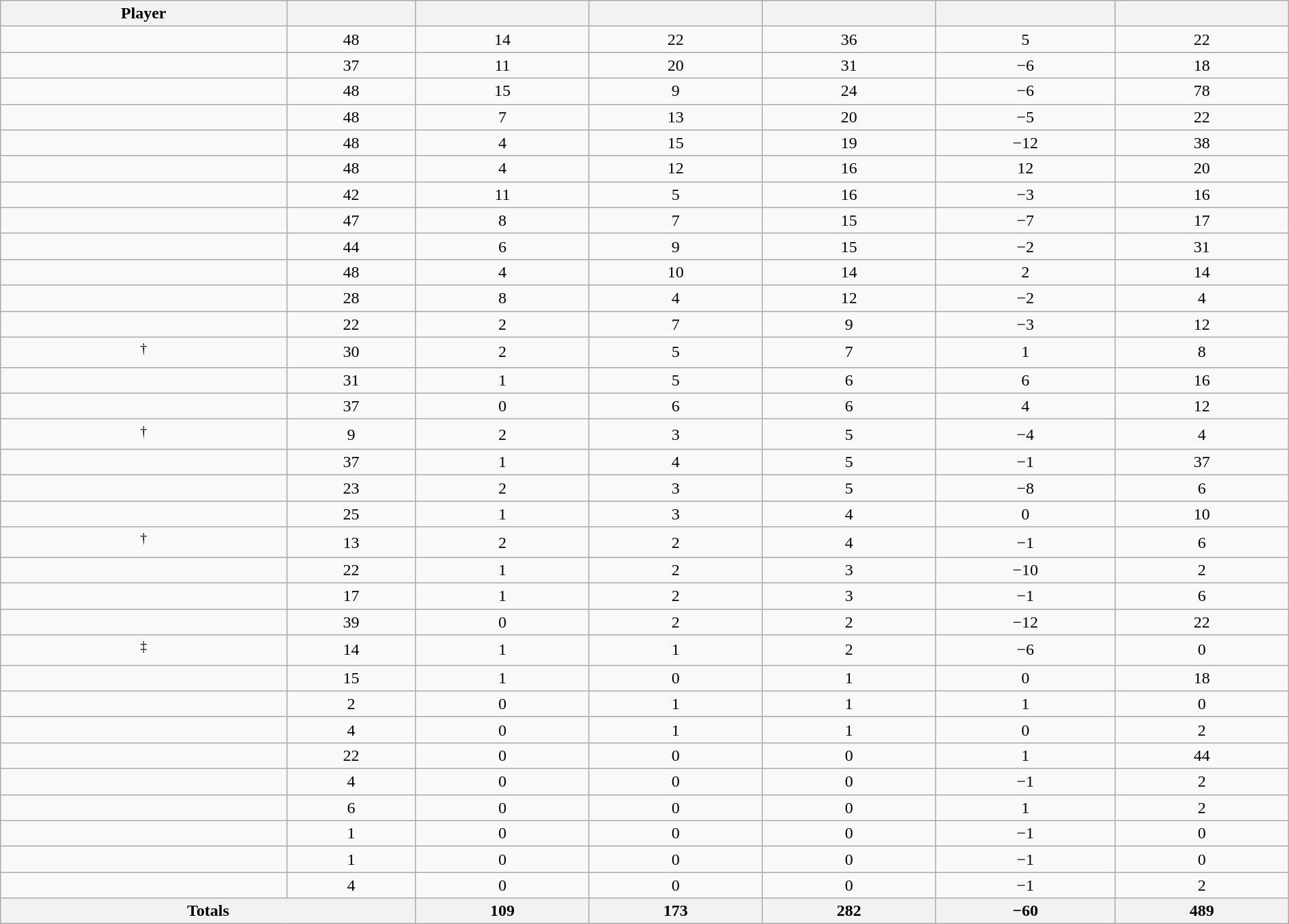<table class="wikitable sortable" style="width:100%; text-align:center;">
<tr>
<th>Player</th>
<th></th>
<th></th>
<th></th>
<th></th>
<th data-sort-type="number"></th>
<th></th>
</tr>
<tr>
<td></td>
<td>48</td>
<td>14</td>
<td>22</td>
<td>36</td>
<td>5</td>
<td>22</td>
</tr>
<tr>
<td></td>
<td>37</td>
<td>11</td>
<td>20</td>
<td>31</td>
<td>−6</td>
<td>18</td>
</tr>
<tr>
<td></td>
<td>48</td>
<td>15</td>
<td>9</td>
<td>24</td>
<td>−6</td>
<td>78</td>
</tr>
<tr>
<td></td>
<td>48</td>
<td>7</td>
<td>13</td>
<td>20</td>
<td>−5</td>
<td>22</td>
</tr>
<tr>
<td></td>
<td>48</td>
<td>4</td>
<td>15</td>
<td>19</td>
<td>−12</td>
<td>38</td>
</tr>
<tr>
<td></td>
<td>48</td>
<td>4</td>
<td>12</td>
<td>16</td>
<td>12</td>
<td>20</td>
</tr>
<tr>
<td></td>
<td>42</td>
<td>11</td>
<td>5</td>
<td>16</td>
<td>−3</td>
<td>16</td>
</tr>
<tr>
<td></td>
<td>47</td>
<td>8</td>
<td>7</td>
<td>15</td>
<td>−7</td>
<td>17</td>
</tr>
<tr>
<td></td>
<td>44</td>
<td>6</td>
<td>9</td>
<td>15</td>
<td>−2</td>
<td>31</td>
</tr>
<tr>
<td></td>
<td>48</td>
<td>4</td>
<td>10</td>
<td>14</td>
<td>2</td>
<td>14</td>
</tr>
<tr>
<td></td>
<td>28</td>
<td>8</td>
<td>4</td>
<td>12</td>
<td>−2</td>
<td>4</td>
</tr>
<tr>
<td></td>
<td>22</td>
<td>2</td>
<td>7</td>
<td>9</td>
<td>−3</td>
<td>12</td>
</tr>
<tr>
<td><sup>†</sup></td>
<td>30</td>
<td>2</td>
<td>5</td>
<td>7</td>
<td>1</td>
<td>8</td>
</tr>
<tr>
<td></td>
<td>31</td>
<td>1</td>
<td>5</td>
<td>6</td>
<td>6</td>
<td>16</td>
</tr>
<tr>
<td></td>
<td>37</td>
<td>0</td>
<td>6</td>
<td>6</td>
<td>4</td>
<td>12</td>
</tr>
<tr>
<td><sup>†</sup></td>
<td>9</td>
<td>2</td>
<td>3</td>
<td>5</td>
<td>−4</td>
<td>4</td>
</tr>
<tr>
<td></td>
<td>37</td>
<td>1</td>
<td>4</td>
<td>5</td>
<td>−1</td>
<td>37</td>
</tr>
<tr>
<td></td>
<td>23</td>
<td>2</td>
<td>3</td>
<td>5</td>
<td>−8</td>
<td>6</td>
</tr>
<tr>
<td></td>
<td>25</td>
<td>1</td>
<td>3</td>
<td>4</td>
<td>0</td>
<td>10</td>
</tr>
<tr>
<td><sup>†</sup></td>
<td>13</td>
<td>2</td>
<td>2</td>
<td>4</td>
<td>−1</td>
<td>6</td>
</tr>
<tr>
<td></td>
<td>22</td>
<td>1</td>
<td>2</td>
<td>3</td>
<td>−10</td>
<td>2</td>
</tr>
<tr>
<td></td>
<td>17</td>
<td>1</td>
<td>2</td>
<td>3</td>
<td>−1</td>
<td>6</td>
</tr>
<tr>
<td></td>
<td>39</td>
<td>0</td>
<td>2</td>
<td>2</td>
<td>−12</td>
<td>22</td>
</tr>
<tr>
<td><sup>‡</sup></td>
<td>14</td>
<td>1</td>
<td>1</td>
<td>2</td>
<td>−6</td>
<td>0</td>
</tr>
<tr>
<td></td>
<td>15</td>
<td>1</td>
<td>0</td>
<td>1</td>
<td>0</td>
<td>18</td>
</tr>
<tr>
<td></td>
<td>2</td>
<td>0</td>
<td>1</td>
<td>1</td>
<td>1</td>
<td>0</td>
</tr>
<tr>
<td></td>
<td>4</td>
<td>0</td>
<td>1</td>
<td>1</td>
<td>0</td>
<td>2</td>
</tr>
<tr>
<td></td>
<td>22</td>
<td>0</td>
<td>0</td>
<td>0</td>
<td>1</td>
<td>44</td>
</tr>
<tr>
<td></td>
<td>4</td>
<td>0</td>
<td>0</td>
<td>0</td>
<td>−1</td>
<td>2</td>
</tr>
<tr>
<td></td>
<td>6</td>
<td>0</td>
<td>0</td>
<td>0</td>
<td>1</td>
<td>2</td>
</tr>
<tr>
<td></td>
<td>1</td>
<td>0</td>
<td>0</td>
<td>0</td>
<td>−1</td>
<td>0</td>
</tr>
<tr>
<td></td>
<td>1</td>
<td>0</td>
<td>0</td>
<td>0</td>
<td>−1</td>
<td>0</td>
</tr>
<tr>
<td></td>
<td>4</td>
<td>0</td>
<td>0</td>
<td>0</td>
<td>−1</td>
<td>2</td>
</tr>
<tr class="unsortable">
<th colspan=2>Totals</th>
<th>109</th>
<th>173</th>
<th>282</th>
<th>−60</th>
<th>489</th>
</tr>
</table>
